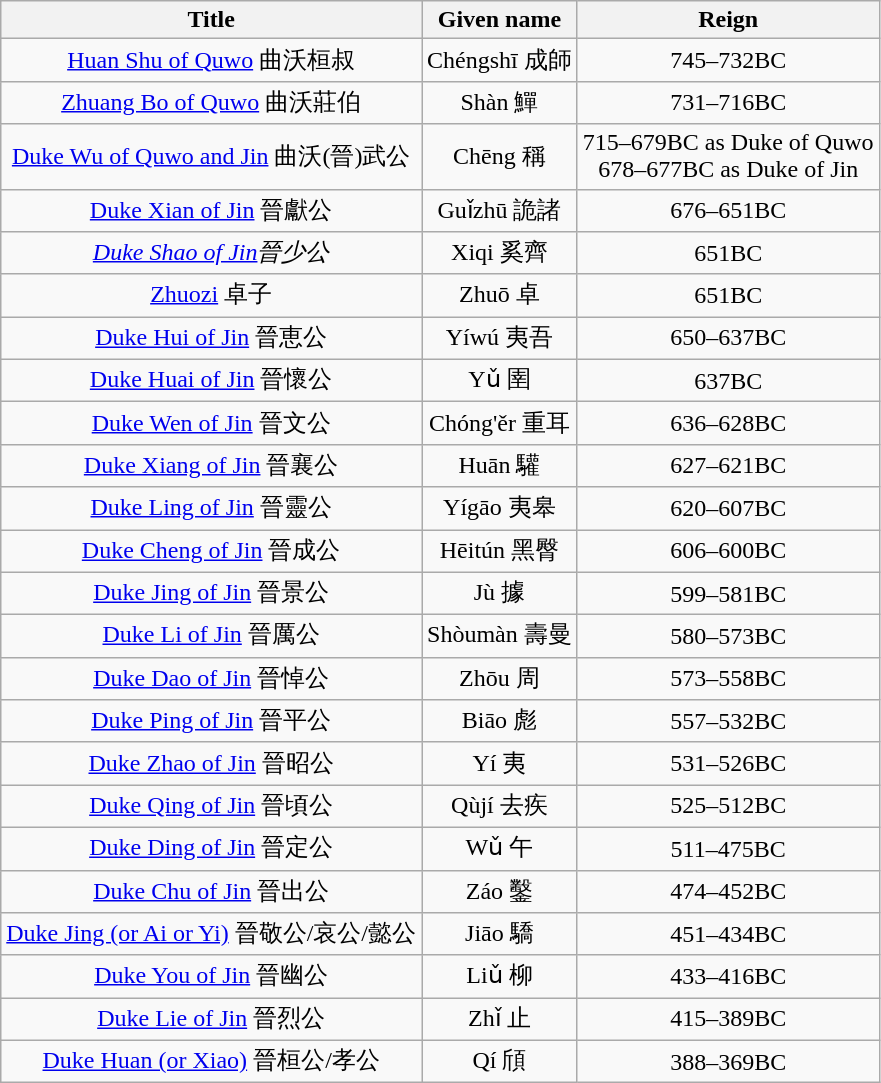<table class="wikitable">
<tr>
<th>Title</th>
<th>Given name</th>
<th>Reign</th>
</tr>
<tr align="center">
<td><a href='#'>Huan Shu of Quwo</a> 曲沃桓叔</td>
<td>Chéngshī 成師</td>
<td>745–732BC</td>
</tr>
<tr align="center">
<td><a href='#'>Zhuang Bo of Quwo</a> 曲沃莊伯</td>
<td>Shàn 鱓</td>
<td>731–716BC</td>
</tr>
<tr align="center">
<td><a href='#'>Duke Wu of Quwo and Jin</a> 曲沃(晉)武公</td>
<td>Chēng 稱</td>
<td>715–679BC as Duke of Quwo<br>678–677BC as Duke of Jin</td>
</tr>
<tr align="center">
<td><a href='#'>Duke Xian of Jin</a> 晉獻公</td>
<td>Guǐzhū 詭諸</td>
<td>676–651BC</td>
</tr>
<tr align="center">
<td><em><a href='#'>Duke Shao of Jin</a>晉少公</td>
<td>Xiqi 奚齊</td>
<td>651BC</td>
</tr>
<tr align="center">
<td><a href='#'>Zhuozi</a> 卓子</td>
<td>Zhuō 卓</td>
<td>651BC</td>
</tr>
<tr align="center">
<td><a href='#'>Duke Hui of Jin</a> 晉恵公</td>
<td>Yíwú 夷吾</td>
<td>650–637BC</td>
</tr>
<tr align="center">
<td><a href='#'>Duke Huai of Jin</a> 晉懷公</td>
<td>Yǔ 圉</td>
<td>637BC</td>
</tr>
<tr align="center">
<td><a href='#'>Duke Wen of Jin</a> 晉文公</td>
<td>Chóng'ěr 重耳</td>
<td>636–628BC</td>
</tr>
<tr align="center">
<td><a href='#'>Duke Xiang of Jin</a> 晉襄公</td>
<td>Huān 驩</td>
<td>627–621BC</td>
</tr>
<tr align="center">
<td><a href='#'>Duke Ling of Jin</a> 晉靈公</td>
<td>Yígāo 夷皋</td>
<td>620–607BC</td>
</tr>
<tr align="center">
<td><a href='#'>Duke Cheng of Jin</a> 晉成公</td>
<td>Hēitún 黑臀</td>
<td>606–600BC</td>
</tr>
<tr align="center">
<td><a href='#'>Duke Jing of Jin</a> 晉景公</td>
<td>Jù 據</td>
<td>599–581BC</td>
</tr>
<tr align="center">
<td><a href='#'>Duke Li of Jin</a> 晉厲公</td>
<td>Shòumàn 壽曼</td>
<td>580–573BC</td>
</tr>
<tr align="center">
<td><a href='#'>Duke Dao of Jin</a> 晉悼公</td>
<td>Zhōu 周</td>
<td>573–558BC</td>
</tr>
<tr align="center">
<td><a href='#'>Duke Ping of Jin</a> 晉平公</td>
<td>Biāo 彪</td>
<td>557–532BC</td>
</tr>
<tr align="center">
<td><a href='#'>Duke Zhao of Jin</a> 晉昭公</td>
<td>Yí 夷</td>
<td>531–526BC</td>
</tr>
<tr align="center">
<td><a href='#'>Duke Qing of Jin</a> 晉頃公</td>
<td>Qùjí 去疾</td>
<td>525–512BC</td>
</tr>
<tr align="center">
<td><a href='#'>Duke Ding of Jin</a> 晉定公</td>
<td>Wǔ 午</td>
<td>511–475BC</td>
</tr>
<tr align="center">
<td><a href='#'>Duke Chu of Jin</a> 晉出公</td>
<td>Záo 鑿</td>
<td>474–452BC</td>
</tr>
<tr align="center">
<td><a href='#'>Duke Jing (or Ai or Yi)</a> 晉敬公/哀公/懿公</td>
<td>Jiāo 驕</td>
<td>451–434BC</td>
</tr>
<tr align="center">
<td><a href='#'>Duke You of Jin</a> 晉幽公</td>
<td>Liǔ 柳</td>
<td>433–416BC</td>
</tr>
<tr align="center">
<td><a href='#'>Duke Lie of Jin</a> 晉烈公</td>
<td>Zhǐ 止</td>
<td>415–389BC</td>
</tr>
<tr align="center">
<td><a href='#'>Duke Huan (or Xiao)</a> 晉桓公/孝公</td>
<td>Qí 頎</td>
<td>388–369BC</td>
</tr>
</table>
